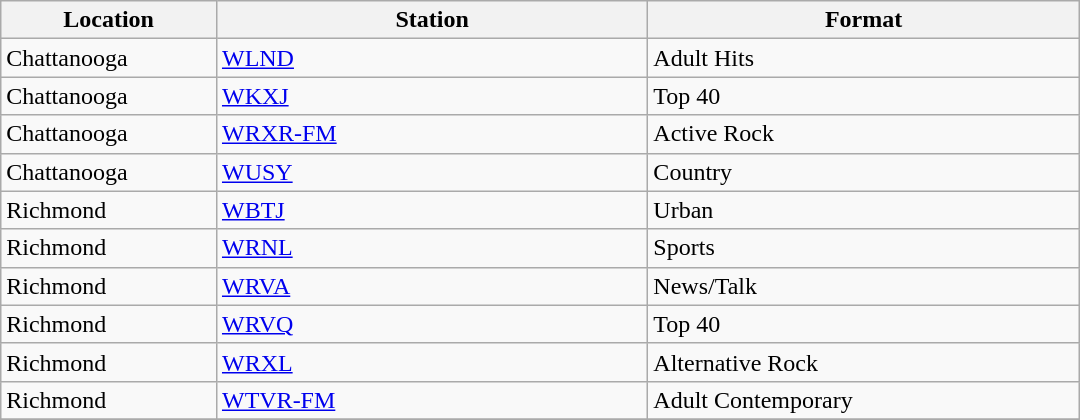<table class="wikitable" style="width:45em;">
<tr>
<th style="width:20%">Location</th>
<th style="width:40%">Station</th>
<th style="width:40%">Format</th>
</tr>
<tr>
<td>Chattanooga</td>
<td><a href='#'>WLND</a></td>
<td>Adult Hits</td>
</tr>
<tr>
<td>Chattanooga</td>
<td><a href='#'>WKXJ</a></td>
<td>Top 40</td>
</tr>
<tr>
<td>Chattanooga</td>
<td><a href='#'>WRXR-FM</a></td>
<td>Active Rock</td>
</tr>
<tr>
<td>Chattanooga</td>
<td><a href='#'>WUSY</a></td>
<td>Country</td>
</tr>
<tr>
<td>Richmond</td>
<td><a href='#'>WBTJ</a></td>
<td>Urban</td>
</tr>
<tr>
<td>Richmond</td>
<td><a href='#'>WRNL</a></td>
<td>Sports</td>
</tr>
<tr>
<td>Richmond</td>
<td><a href='#'>WRVA</a></td>
<td>News/Talk</td>
</tr>
<tr>
<td>Richmond</td>
<td><a href='#'>WRVQ</a></td>
<td>Top 40</td>
</tr>
<tr>
<td>Richmond</td>
<td><a href='#'>WRXL</a></td>
<td>Alternative Rock</td>
</tr>
<tr>
<td>Richmond</td>
<td><a href='#'>WTVR-FM</a></td>
<td>Adult Contemporary</td>
</tr>
<tr>
</tr>
</table>
